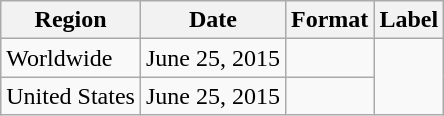<table class="wikitable plainrowheaders">
<tr>
<th>Region</th>
<th>Date</th>
<th>Format</th>
<th>Label</th>
</tr>
<tr>
<td>Worldwide</td>
<td>June 25, 2015</td>
<td></td>
<td rowspan=2></td>
</tr>
<tr>
<td>United States</td>
<td>June 25, 2015</td>
<td></td>
</tr>
</table>
